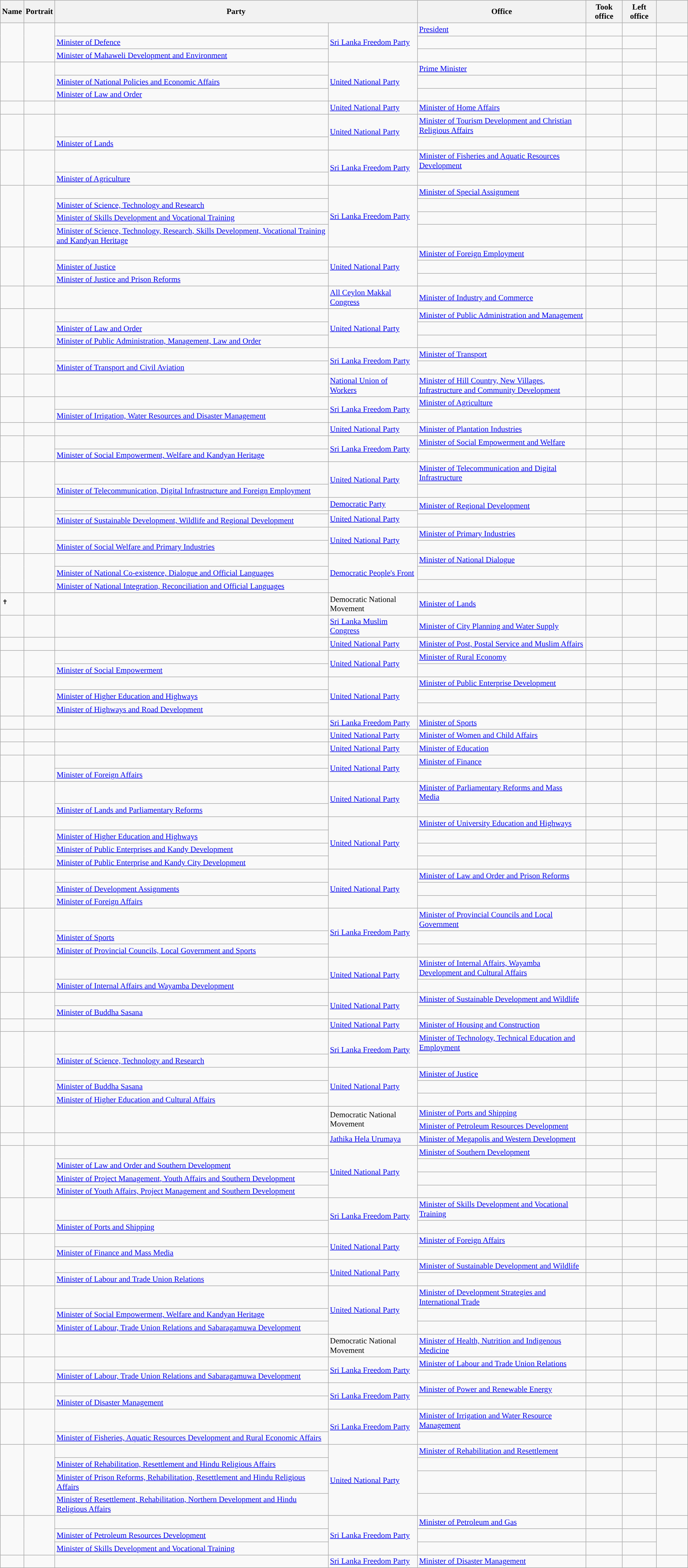<table class="wikitable plainrowheaders sortable" style="font-size:90%; text-align:left;">
<tr>
<th scope=col>Name</th>
<th scope=col class=unsortable>Portrait</th>
<th scope=col colspan="2">Party</th>
<th scope=col width=300px>Office</th>
<th scope=col>Took office</th>
<th scope=col>Left office</th>
<th scope=col width=50px class=unsortable></th>
</tr>
<tr>
<td rowspan=3></td>
<td align=center rowspan=3></td>
<td !align="center" style="background:"></td>
<td rowspan=3><a href='#'>Sri Lanka Freedom Party</a></td>
<td><a href='#'>President</a></td>
<td align=center></td>
<td align=center></td>
<td align=center></td>
</tr>
<tr>
<td><a href='#'>Minister of Defence</a></td>
<td align=center></td>
<td align=center></td>
<td align=center></td>
</tr>
<tr>
<td><a href='#'>Minister of Mahaweli Development and Environment</a></td>
<td align=center></td>
<td align=center></td>
<td align=center></td>
</tr>
<tr>
<td rowspan=3></td>
<td align=center rowspan=3></td>
<td !align="center" style="background:"></td>
<td rowspan=3><a href='#'>United National Party</a></td>
<td><a href='#'>Prime Minister</a></td>
<td align=center></td>
<td align=center></td>
<td align=center></td>
</tr>
<tr>
<td><a href='#'>Minister of National Policies and Economic Affairs</a></td>
<td align=center></td>
<td align=center></td>
<td align=center></td>
</tr>
<tr>
<td><a href='#'>Minister of Law and Order</a></td>
<td align=center></td>
<td align=center></td>
<td align=center></td>
</tr>
<tr>
<td></td>
<td align=center></td>
<td !align="center" style="background:"></td>
<td><a href='#'>United National Party</a></td>
<td><a href='#'>Minister of Home Affairs</a></td>
<td align=center></td>
<td align=center></td>
<td align=center></td>
</tr>
<tr>
<td rowspan=2></td>
<td align=center rowspan=2></td>
<td !align="center" style="background:"></td>
<td rowspan=2><a href='#'>United National Party</a></td>
<td><a href='#'>Minister of Tourism Development and Christian Religious Affairs</a></td>
<td align=center></td>
<td align=center></td>
<td align=center></td>
</tr>
<tr>
<td><a href='#'>Minister of Lands</a></td>
<td align=center></td>
<td align=center></td>
<td align=center></td>
</tr>
<tr>
<td rowspan=2></td>
<td align=center rowspan=2></td>
<td !align="center" style="background:"></td>
<td rowspan=2><a href='#'>Sri Lanka Freedom Party</a></td>
<td><a href='#'>Minister of Fisheries and Aquatic Resources Development</a></td>
<td align=center></td>
<td align=center></td>
<td align=center></td>
</tr>
<tr>
<td><a href='#'>Minister of Agriculture</a></td>
<td align=center></td>
<td align=center></td>
<td align=center></td>
</tr>
<tr>
<td rowspan=4></td>
<td align=center rowspan=4></td>
<td !align="center" style="background:"></td>
<td rowspan=4><a href='#'>Sri Lanka Freedom Party</a></td>
<td><a href='#'>Minister of Special Assignment</a></td>
<td align=center></td>
<td align=center></td>
<td align=center></td>
</tr>
<tr>
<td><a href='#'>Minister of Science, Technology and Research</a></td>
<td align=center></td>
<td align=center></td>
<td align=center></td>
</tr>
<tr>
<td><a href='#'>Minister of Skills Development and Vocational Training</a></td>
<td align=center></td>
<td align=center></td>
<td align=center></td>
</tr>
<tr>
<td><a href='#'>Minister of Science, Technology, Research, Skills Development, Vocational Training and Kandyan Heritage</a></td>
<td align=center></td>
<td align=center></td>
<td align=center></td>
</tr>
<tr>
<td rowspan=3></td>
<td align=center rowspan=3></td>
<td !align="center" style="background:"></td>
<td rowspan=3><a href='#'>United National Party</a></td>
<td><a href='#'>Minister of Foreign Employment</a></td>
<td align=center></td>
<td align=center></td>
<td align=center></td>
</tr>
<tr>
<td><a href='#'>Minister of Justice</a></td>
<td align=center></td>
<td align=center></td>
<td align=center></td>
</tr>
<tr>
<td><a href='#'>Minister of Justice and Prison Reforms</a></td>
<td align=center></td>
<td align=center></td>
<td align=center></td>
</tr>
<tr>
<td></td>
<td align=center></td>
<td !align="center" style="background:"></td>
<td><a href='#'>All Ceylon Makkal Congress</a></td>
<td><a href='#'>Minister of Industry and Commerce</a></td>
<td align=center></td>
<td align=center></td>
<td align=center></td>
</tr>
<tr>
<td rowspan=3></td>
<td align=center rowspan=3></td>
<td !align="center" style="background:"></td>
<td rowspan=3><a href='#'>United National Party</a></td>
<td><a href='#'>Minister of Public Administration and Management</a></td>
<td align=center></td>
<td align=center></td>
<td align=center></td>
</tr>
<tr>
<td><a href='#'>Minister of Law and Order</a></td>
<td align=center></td>
<td align=center></td>
<td align=center></td>
</tr>
<tr>
<td><a href='#'>Minister of Public Administration, Management, Law and Order</a></td>
<td align=center></td>
<td align=center></td>
<td align=center></td>
</tr>
<tr>
<td rowspan=2></td>
<td align=center rowspan=2></td>
<td !align="center" style="background:"></td>
<td rowspan=2><a href='#'>Sri Lanka Freedom Party</a></td>
<td><a href='#'>Minister of Transport</a></td>
<td align=center></td>
<td align=center></td>
<td align=center></td>
</tr>
<tr>
<td><a href='#'>Minister of Transport and Civil Aviation</a></td>
<td align=center></td>
<td align=center></td>
<td align=center></td>
</tr>
<tr>
<td></td>
<td align=center></td>
<td !align="center" style="background:"></td>
<td><a href='#'>National Union of Workers</a></td>
<td><a href='#'>Minister of Hill Country, New Villages, Infrastructure and Community Development</a></td>
<td align=center></td>
<td align=center></td>
<td align=center></td>
</tr>
<tr>
<td rowspan=2></td>
<td align=center rowspan=2></td>
<td !align="center" style="background:"></td>
<td rowspan=2><a href='#'>Sri Lanka Freedom Party</a></td>
<td><a href='#'>Minister of Agriculture</a></td>
<td align=center></td>
<td align=center></td>
<td align=center></td>
</tr>
<tr>
<td><a href='#'>Minister of Irrigation, Water Resources and Disaster Management</a></td>
<td align=center></td>
<td align=center></td>
<td align=center></td>
</tr>
<tr>
<td></td>
<td align=center></td>
<td !align="center" style="background:"></td>
<td><a href='#'>United National Party</a></td>
<td><a href='#'>Minister of Plantation Industries</a></td>
<td align=center></td>
<td align=center></td>
<td align=center></td>
</tr>
<tr>
<td rowspan=2></td>
<td align=center rowspan=2></td>
<td !align="center" style="background:"></td>
<td rowspan=2><a href='#'>Sri Lanka Freedom Party</a></td>
<td><a href='#'>Minister of Social Empowerment and Welfare</a></td>
<td align=center></td>
<td align=center></td>
<td align=center></td>
</tr>
<tr>
<td><a href='#'>Minister of Social Empowerment, Welfare and Kandyan Heritage</a></td>
<td align=center></td>
<td align=center></td>
<td align=center></td>
</tr>
<tr>
<td rowspan=2></td>
<td align=center rowspan=2></td>
<td !align="center" style="background:"></td>
<td rowspan=2><a href='#'>United National Party</a></td>
<td><a href='#'>Minister of Telecommunication and Digital Infrastructure</a></td>
<td align=center></td>
<td align=center></td>
<td align=center></td>
</tr>
<tr>
<td><a href='#'>Minister of Telecommunication, Digital Infrastructure and Foreign Employment</a></td>
<td align=center></td>
<td align=center></td>
<td align=center></td>
</tr>
<tr>
<td rowspan=3></td>
<td align=center rowspan=3></td>
<td !align="center" style="background:"></td>
<td><a href='#'>Democratic Party</a></td>
<td rowspan=2><a href='#'>Minister of Regional Development</a></td>
<td align=center></td>
<td align=center></td>
<td align=center></td>
</tr>
<tr>
<td !align="center" style="background:"></td>
<td rowspan=2><a href='#'>United National Party</a></td>
<td align=center></td>
<td align=center></td>
<td align=center></td>
</tr>
<tr>
<td><a href='#'>Minister of Sustainable Development, Wildlife and Regional Development</a></td>
<td align=center></td>
<td align=center></td>
<td align=center></td>
</tr>
<tr>
<td rowspan=2></td>
<td align=center rowspan=2></td>
<td !align="center" style="background:"></td>
<td rowspan=2><a href='#'>United National Party</a></td>
<td><a href='#'>Minister of Primary Industries</a></td>
<td align=center></td>
<td align=center></td>
<td align=center></td>
</tr>
<tr>
<td><a href='#'>Minister of Social Welfare and Primary Industries</a></td>
<td align=center></td>
<td align=center></td>
<td align=center></td>
</tr>
<tr>
<td rowspan=3></td>
<td align=center rowspan=3></td>
<td !align="center" style="background:"></td>
<td rowspan=3><a href='#'>Democratic People's Front</a></td>
<td><a href='#'>Minister of National Dialogue</a></td>
<td align=center></td>
<td align=center></td>
<td align=center></td>
</tr>
<tr>
<td><a href='#'>Minister of National Co-existence, Dialogue and Official Languages</a></td>
<td align=center></td>
<td align=center></td>
<td align=center></td>
</tr>
<tr>
<td><a href='#'>Minister of National Integration, Reconciliation and Official Languages</a></td>
<td align=center></td>
<td align=center></td>
<td align=center></td>
</tr>
<tr>
<td><sup>✝</sup></td>
<td align=center></td>
<td></td>
<td>Democratic National Movement</td>
<td><a href='#'>Minister of Lands</a></td>
<td align=center></td>
<td align=center></td>
<td align=center></td>
</tr>
<tr>
<td></td>
<td align=center></td>
<td !align="center" style="background:"></td>
<td><a href='#'>Sri Lanka Muslim Congress</a></td>
<td><a href='#'>Minister of City Planning and Water Supply</a></td>
<td align=center></td>
<td align=center></td>
<td align=center></td>
</tr>
<tr>
<td></td>
<td align=center></td>
<td !align="center" style="background:"></td>
<td><a href='#'>United National Party</a></td>
<td><a href='#'>Minister of Post, Postal Service and Muslim Affairs</a></td>
<td align=center></td>
<td align=center></td>
<td align=center></td>
</tr>
<tr>
<td rowspan=2></td>
<td align=center rowspan=2></td>
<td !align="center" style="background:"></td>
<td rowspan=2><a href='#'>United National Party</a></td>
<td><a href='#'>Minister of Rural Economy</a></td>
<td align=center></td>
<td align=center></td>
<td align=center></td>
</tr>
<tr>
<td><a href='#'>Minister of Social Empowerment</a></td>
<td align=center></td>
<td align=center></td>
<td align=center></td>
</tr>
<tr>
<td rowspan=3></td>
<td align=center rowspan=3></td>
<td !align="center" style="background:"></td>
<td rowspan=3><a href='#'>United National Party</a></td>
<td><a href='#'>Minister of Public Enterprise Development</a></td>
<td align=center></td>
<td align=center></td>
<td align=center></td>
</tr>
<tr>
<td><a href='#'>Minister of Higher Education and Highways</a></td>
<td align=center></td>
<td align=center></td>
<td align=center></td>
</tr>
<tr>
<td><a href='#'>Minister of Highways and Road Development</a></td>
<td align=center></td>
<td align=center></td>
<td align=center></td>
</tr>
<tr>
<td></td>
<td align=center></td>
<td !align="center" style="background:"></td>
<td><a href='#'>Sri Lanka Freedom Party</a></td>
<td><a href='#'>Minister of Sports</a></td>
<td align=center></td>
<td align=center></td>
<td align=center></td>
</tr>
<tr>
<td></td>
<td align=center></td>
<td !align="center" style="background:"></td>
<td><a href='#'>United National Party</a></td>
<td><a href='#'>Minister of Women and Child Affairs</a></td>
<td align=center></td>
<td align=center></td>
<td align=center></td>
</tr>
<tr>
<td></td>
<td align=center></td>
<td !align="center" style="background:"></td>
<td><a href='#'>United National Party</a></td>
<td><a href='#'>Minister of Education</a></td>
<td align=center></td>
<td align=center></td>
<td align=center></td>
</tr>
<tr>
<td rowspan=2></td>
<td align=center rowspan=2></td>
<td !align="center" style="background:"></td>
<td rowspan=2><a href='#'>United National Party</a></td>
<td><a href='#'>Minister of Finance</a></td>
<td align=center></td>
<td align=center></td>
<td align=center></td>
</tr>
<tr>
<td><a href='#'>Minister of Foreign Affairs</a></td>
<td align=center></td>
<td align=center></td>
<td align=center></td>
</tr>
<tr>
<td rowspan=2></td>
<td align=center rowspan=2></td>
<td !align="center" style="background:"></td>
<td rowspan=2><a href='#'>United National Party</a></td>
<td><a href='#'>Minister of Parliamentary Reforms and Mass Media</a></td>
<td align=center></td>
<td align=center></td>
<td align=center></td>
</tr>
<tr>
<td><a href='#'>Minister of Lands and Parliamentary Reforms</a></td>
<td align=center></td>
<td align=center></td>
<td align=center></td>
</tr>
<tr>
<td rowspan=4></td>
<td align=center rowspan=4></td>
<td !align="center" style="background:"></td>
<td rowspan=4><a href='#'>United National Party</a></td>
<td><a href='#'>Minister of University Education and Highways</a></td>
<td align=center></td>
<td align=center></td>
<td align=center></td>
</tr>
<tr>
<td><a href='#'>Minister of Higher Education and Highways</a></td>
<td align=center></td>
<td align=center></td>
<td align=center></td>
</tr>
<tr>
<td><a href='#'>Minister of Public Enterprises and Kandy Development</a></td>
<td align=center></td>
<td align=center></td>
<td align=center></td>
</tr>
<tr>
<td><a href='#'>Minister of Public Enterprise and Kandy City Development</a></td>
<td align=center></td>
<td align=center></td>
<td align=center></td>
</tr>
<tr>
<td rowspan=3></td>
<td align=center rowspan=3></td>
<td !align="center" style="background:"></td>
<td rowspan=3><a href='#'>United National Party</a></td>
<td><a href='#'>Minister of Law and Order and Prison Reforms</a></td>
<td align=center></td>
<td align=center></td>
<td align=center></td>
</tr>
<tr>
<td><a href='#'>Minister of Development Assignments</a></td>
<td align=center></td>
<td align=center></td>
<td align=center></td>
</tr>
<tr>
<td><a href='#'>Minister of Foreign Affairs</a></td>
<td align=center></td>
<td align=center></td>
<td align=center></td>
</tr>
<tr>
<td rowspan=3></td>
<td align=center rowspan=3></td>
<td !align="center" style="background:"></td>
<td rowspan=3><a href='#'>Sri Lanka Freedom Party</a></td>
<td><a href='#'>Minister of Provincial Councils and Local Government</a></td>
<td align=center></td>
<td align=center></td>
<td align=center></td>
</tr>
<tr>
<td><a href='#'>Minister of Sports</a></td>
<td align=center></td>
<td align=center></td>
<td align=center></td>
</tr>
<tr>
<td><a href='#'>Minister of Provincial Councils, Local Government and Sports</a></td>
<td align=center></td>
<td align=center></td>
<td align=center></td>
</tr>
<tr>
<td rowspan=2></td>
<td align=center rowspan=2></td>
<td !align="center" style="background:"></td>
<td rowspan=2><a href='#'>United National Party</a></td>
<td><a href='#'>Minister of Internal Affairs, Wayamba Development and Cultural Affairs</a></td>
<td align=center></td>
<td align=center></td>
<td align=center></td>
</tr>
<tr>
<td><a href='#'>Minister of Internal Affairs and Wayamba Development</a></td>
<td align=center></td>
<td align=center></td>
<td align=center></td>
</tr>
<tr>
<td rowspan=2></td>
<td align=center rowspan=2></td>
<td !align="center" style="background:"></td>
<td rowspan=2><a href='#'>United National Party</a></td>
<td><a href='#'>Minister of Sustainable Development and Wildlife</a></td>
<td align=center></td>
<td align=center></td>
<td align=center></td>
</tr>
<tr>
<td><a href='#'>Minister of Buddha Sasana</a></td>
<td align=center></td>
<td align=center></td>
<td align=center></td>
</tr>
<tr>
<td></td>
<td align=center></td>
<td !align="center" style="background:"></td>
<td><a href='#'>United National Party</a></td>
<td><a href='#'>Minister of Housing and Construction</a></td>
<td align=center></td>
<td align=center></td>
<td align=center></td>
</tr>
<tr>
<td rowspan=2></td>
<td align=center rowspan=2></td>
<td !align="center" style="background:"></td>
<td rowspan=2><a href='#'>Sri Lanka Freedom Party</a></td>
<td><a href='#'>Minister of Technology, Technical Education and Employment</a></td>
<td align=center></td>
<td align=center></td>
<td align=center></td>
</tr>
<tr>
<td><a href='#'>Minister of Science, Technology and Research</a></td>
<td align=center></td>
<td align=center></td>
<td align=center></td>
</tr>
<tr>
<td rowspan=3></td>
<td align=center rowspan=3></td>
<td !align="center" style="background:"></td>
<td rowspan=3><a href='#'>United National Party</a></td>
<td><a href='#'>Minister of Justice</a></td>
<td align=center></td>
<td align=center></td>
<td align=center></td>
</tr>
<tr>
<td><a href='#'>Minister of Buddha Sasana</a></td>
<td align=center></td>
<td align=center></td>
<td align=center></td>
</tr>
<tr>
<td><a href='#'>Minister of Higher Education and Cultural Affairs</a></td>
<td align=center></td>
<td align=center></td>
<td align=center></td>
</tr>
<tr>
<td rowspan=2></td>
<td align=center rowspan=2></td>
<td rowspan=2></td>
<td rowspan=2>Democratic National Movement</td>
<td><a href='#'>Minister of Ports and Shipping</a></td>
<td align=center></td>
<td align=center></td>
<td align=center></td>
</tr>
<tr>
<td><a href='#'>Minister of Petroleum Resources Development</a></td>
<td align=center></td>
<td align=center></td>
<td align=center></td>
</tr>
<tr>
<td></td>
<td align=center></td>
<td !align="center" style="background:"></td>
<td><a href='#'>Jathika Hela Urumaya</a></td>
<td><a href='#'>Minister of Megapolis and Western Development</a></td>
<td align=center></td>
<td align=center></td>
<td align=center></td>
</tr>
<tr>
<td rowspan=4></td>
<td align=center rowspan=4></td>
<td !align="center" style="background:"></td>
<td rowspan=4><a href='#'>United National Party</a></td>
<td><a href='#'>Minister of Southern Development</a></td>
<td align=center></td>
<td align=center></td>
<td align=center></td>
</tr>
<tr>
<td><a href='#'>Minister of Law and Order and Southern Development</a></td>
<td align=center></td>
<td align=center></td>
<td align=center></td>
</tr>
<tr>
<td><a href='#'>Minister of Project Management, Youth Affairs and Southern Development</a></td>
<td align=center></td>
<td align=center></td>
<td align=center></td>
</tr>
<tr>
<td><a href='#'>Minister of Youth Affairs, Project Management and Southern Development</a></td>
<td align=center></td>
<td align=center></td>
<td align=center></td>
</tr>
<tr>
<td rowspan=2></td>
<td align=center rowspan=2></td>
<td !align="center" style="background:"></td>
<td rowspan=2><a href='#'>Sri Lanka Freedom Party</a></td>
<td><a href='#'>Minister of Skills Development and Vocational Training</a></td>
<td align=center></td>
<td align=center></td>
<td align=center></td>
</tr>
<tr>
<td><a href='#'>Minister of Ports and Shipping</a></td>
<td align=center></td>
<td align=center></td>
<td align=center></td>
</tr>
<tr>
<td rowspan=2></td>
<td align=center rowspan=2></td>
<td !align="center" style="background:"></td>
<td rowspan=2><a href='#'>United National Party</a></td>
<td><a href='#'>Minister of Foreign Affairs</a></td>
<td align=center></td>
<td align=center></td>
<td align=center></td>
</tr>
<tr>
<td><a href='#'>Minister of Finance and Mass Media</a></td>
<td align=center></td>
<td align=center></td>
<td align=center></td>
</tr>
<tr>
<td rowspan=2></td>
<td align=center rowspan=2></td>
<td !align="center" style="background:"></td>
<td rowspan=2><a href='#'>United National Party</a></td>
<td><a href='#'>Minister of Sustainable Development and Wildlife</a></td>
<td align=center></td>
<td align=center></td>
<td align=center></td>
</tr>
<tr>
<td><a href='#'>Minister of Labour and Trade Union Relations</a></td>
<td align=center></td>
<td align=center></td>
<td align=center></td>
</tr>
<tr>
<td rowspan=3></td>
<td align=center rowspan=3></td>
<td !align="center" style="background:"></td>
<td rowspan=3><a href='#'>United National Party</a></td>
<td><a href='#'>Minister of Development Strategies and International Trade</a></td>
<td align=center></td>
<td align=center></td>
<td align=center></td>
</tr>
<tr>
<td><a href='#'>Minister of Social Empowerment, Welfare and Kandyan Heritage</a></td>
<td align=center></td>
<td align=center></td>
<td align=center></td>
</tr>
<tr>
<td><a href='#'>Minister of Labour, Trade Union Relations and Sabaragamuwa Development</a></td>
<td align=center></td>
<td align=center></td>
<td align=center></td>
</tr>
<tr>
<td></td>
<td align=center></td>
<td></td>
<td>Democratic National Movement</td>
<td><a href='#'>Minister of Health, Nutrition and Indigenous Medicine</a></td>
<td align=center></td>
<td align=center></td>
<td align=center></td>
</tr>
<tr>
<td rowspan=2></td>
<td align=center rowspan=2></td>
<td !align="center" style="background:"></td>
<td rowspan=2><a href='#'>Sri Lanka Freedom Party</a></td>
<td><a href='#'>Minister of Labour and Trade Union Relations</a></td>
<td align=center></td>
<td align=center></td>
<td align=center></td>
</tr>
<tr>
<td><a href='#'>Minister of Labour, Trade Union Relations and Sabaragamuwa Development</a></td>
<td align=center></td>
<td align=center></td>
<td align=center></td>
</tr>
<tr>
<td rowspan=2></td>
<td align=center rowspan=2></td>
<td !align="center" style="background:"></td>
<td rowspan=2><a href='#'>Sri Lanka Freedom Party</a></td>
<td><a href='#'>Minister of Power and Renewable Energy</a></td>
<td align=center></td>
<td align=center></td>
<td align=center></td>
</tr>
<tr>
<td><a href='#'>Minister of Disaster Management</a></td>
<td align=center></td>
<td align=center></td>
<td align=center></td>
</tr>
<tr>
<td rowspan=2></td>
<td align=center rowspan=2></td>
<td !align="center" style="background:"></td>
<td rowspan=2><a href='#'>Sri Lanka Freedom Party</a></td>
<td><a href='#'>Minister of Irrigation and Water Resource Management</a></td>
<td align=center></td>
<td align=center></td>
<td align=center></td>
</tr>
<tr>
<td><a href='#'>Minister of Fisheries, Aquatic Resources Development and Rural Economic Affairs</a></td>
<td align=center></td>
<td align=center></td>
<td align=center></td>
</tr>
<tr>
<td rowspan=4></td>
<td align=center rowspan=4></td>
<td !align="center" style="background:"></td>
<td rowspan=4><a href='#'>United National Party</a></td>
<td><a href='#'>Minister of Rehabilitation and Resettlement</a></td>
<td align=center></td>
<td align=center></td>
<td align=center></td>
</tr>
<tr>
<td><a href='#'>Minister of Rehabilitation, Resettlement and Hindu Religious Affairs</a></td>
<td align=center></td>
<td align=center></td>
<td align=center></td>
</tr>
<tr>
<td><a href='#'>Minister of Prison Reforms, Rehabilitation, Resettlement and Hindu Religious Affairs</a></td>
<td align=center></td>
<td align=center></td>
<td align=center></td>
</tr>
<tr>
<td><a href='#'>Minister of Resettlement, Rehabilitation, Northern Development and Hindu Religious Affairs</a></td>
<td align=center></td>
<td align=center></td>
<td align=center></td>
</tr>
<tr>
<td rowspan=3></td>
<td align=center rowspan=3></td>
<td !align="center" style="background:"></td>
<td rowspan=3><a href='#'>Sri Lanka Freedom Party</a></td>
<td><a href='#'>Minister of Petroleum and Gas</a></td>
<td align=center></td>
<td align=center></td>
<td align=center></td>
</tr>
<tr>
<td><a href='#'>Minister of Petroleum Resources Development</a></td>
<td align=center></td>
<td align=center></td>
<td align=center></td>
</tr>
<tr>
<td><a href='#'>Minister of Skills Development and Vocational Training</a></td>
<td align=center></td>
<td align=center></td>
<td align=center></td>
</tr>
<tr>
<td></td>
<td align=center></td>
<td !align="center" style="background:"></td>
<td><a href='#'>Sri Lanka Freedom Party</a></td>
<td><a href='#'>Minister of Disaster Management</a></td>
<td align=center></td>
<td align=center></td>
<td align=center></td>
</tr>
</table>
